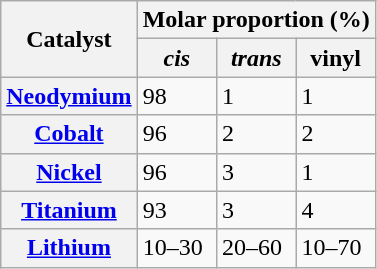<table class="wikitable skin-invert">
<tr>
<th rowspan=2>Catalyst</th>
<th colspan=3>Molar proportion (%)</th>
</tr>
<tr>
<th><em>cis</em></th>
<th><em>trans</em></th>
<th>vinyl</th>
</tr>
<tr>
<th><a href='#'>Neodymium</a></th>
<td>98</td>
<td>1</td>
<td>1</td>
</tr>
<tr>
<th><a href='#'>Cobalt</a></th>
<td>96</td>
<td>2</td>
<td>2</td>
</tr>
<tr>
<th><a href='#'>Nickel</a></th>
<td>96</td>
<td>3</td>
<td>1</td>
</tr>
<tr>
<th><a href='#'>Titanium</a></th>
<td>93</td>
<td>3</td>
<td>4</td>
</tr>
<tr>
<th><a href='#'>Lithium</a></th>
<td>10–30</td>
<td>20–60</td>
<td>10–70</td>
</tr>
</table>
